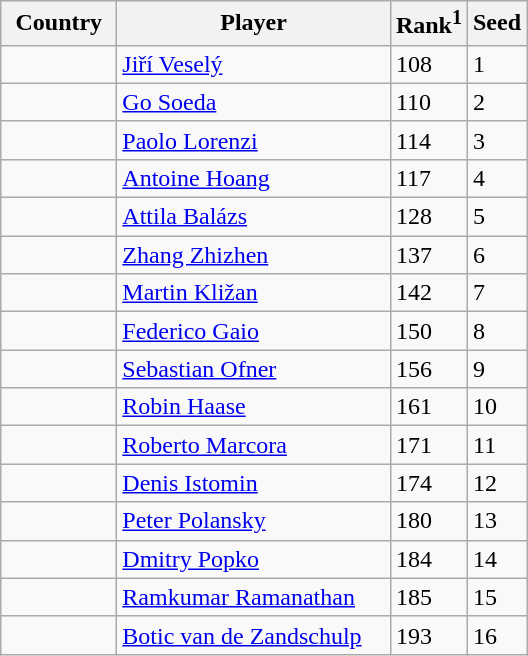<table class="sortable wikitable">
<tr>
<th width="70">Country</th>
<th width="175">Player</th>
<th>Rank<sup>1</sup></th>
<th>Seed</th>
</tr>
<tr>
<td></td>
<td><a href='#'>Jiří Veselý</a></td>
<td>108</td>
<td>1</td>
</tr>
<tr>
<td></td>
<td><a href='#'>Go Soeda</a></td>
<td>110</td>
<td>2</td>
</tr>
<tr>
<td></td>
<td><a href='#'>Paolo Lorenzi</a></td>
<td>114</td>
<td>3</td>
</tr>
<tr>
<td></td>
<td><a href='#'>Antoine Hoang</a></td>
<td>117</td>
<td>4</td>
</tr>
<tr>
<td></td>
<td><a href='#'>Attila Balázs</a></td>
<td>128</td>
<td>5</td>
</tr>
<tr>
<td></td>
<td><a href='#'>Zhang Zhizhen</a></td>
<td>137</td>
<td>6</td>
</tr>
<tr>
<td></td>
<td><a href='#'>Martin Kližan</a></td>
<td>142</td>
<td>7</td>
</tr>
<tr>
<td></td>
<td><a href='#'>Federico Gaio</a></td>
<td>150</td>
<td>8</td>
</tr>
<tr>
<td></td>
<td><a href='#'>Sebastian Ofner</a></td>
<td>156</td>
<td>9</td>
</tr>
<tr>
<td></td>
<td><a href='#'>Robin Haase</a></td>
<td>161</td>
<td>10</td>
</tr>
<tr>
<td></td>
<td><a href='#'>Roberto Marcora</a></td>
<td>171</td>
<td>11</td>
</tr>
<tr>
<td></td>
<td><a href='#'>Denis Istomin</a></td>
<td>174</td>
<td>12</td>
</tr>
<tr>
<td></td>
<td><a href='#'>Peter Polansky</a></td>
<td>180</td>
<td>13</td>
</tr>
<tr>
<td></td>
<td><a href='#'>Dmitry Popko</a></td>
<td>184</td>
<td>14</td>
</tr>
<tr>
<td></td>
<td><a href='#'>Ramkumar Ramanathan</a></td>
<td>185</td>
<td>15</td>
</tr>
<tr>
<td></td>
<td><a href='#'>Botic van de Zandschulp</a></td>
<td>193</td>
<td>16</td>
</tr>
</table>
